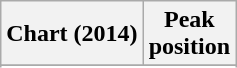<table class="wikitable sortable plainrowheaders" style="text-align:center">
<tr>
<th scope="col">Chart (2014)</th>
<th scope="col">Peak<br> position</th>
</tr>
<tr>
</tr>
<tr>
</tr>
</table>
